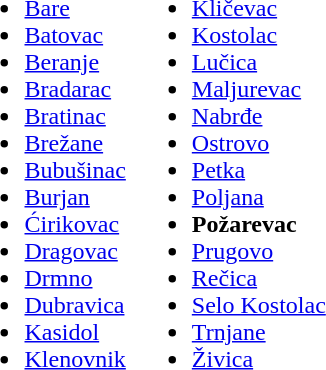<table>
<tr>
<td valign="top"><br><ul><li><a href='#'>Bare</a></li><li><a href='#'>Batovac</a></li><li><a href='#'>Beranje</a></li><li><a href='#'>Bradarac</a></li><li><a href='#'>Bratinac</a></li><li><a href='#'>Brežane</a></li><li><a href='#'>Bubušinac</a></li><li><a href='#'>Burjan</a></li><li><a href='#'>Ćirikovac</a></li><li><a href='#'>Dragovac</a></li><li><a href='#'>Drmno</a></li><li><a href='#'>Dubravica</a></li><li><a href='#'>Kasidol</a></li><li><a href='#'>Klenovnik</a></li></ul></td>
<td valign="top"><br><ul><li><a href='#'>Kličevac</a></li><li><a href='#'>Kostolac</a></li><li><a href='#'>Lučica</a></li><li><a href='#'>Maljurevac</a></li><li><a href='#'>Nabrđe</a></li><li><a href='#'>Ostrovo</a></li><li><a href='#'>Petka</a></li><li><a href='#'>Poljana</a></li><li><strong>Požarevac</strong></li><li><a href='#'>Prugovo</a></li><li><a href='#'>Rečica</a></li><li><a href='#'>Selo Kostolac</a></li><li><a href='#'>Trnjane</a></li><li><a href='#'>Živica</a></li></ul></td>
</tr>
</table>
